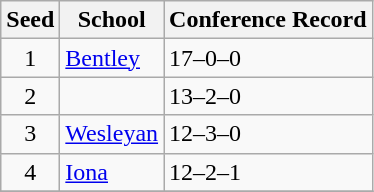<table class="wikitable">
<tr>
<th>Seed</th>
<th>School</th>
<th>Conference Record</th>
</tr>
<tr>
<td align=center>1</td>
<td><a href='#'>Bentley</a></td>
<td>17–0–0</td>
</tr>
<tr>
<td align=center>2</td>
<td><a href='#'></a></td>
<td>13–2–0</td>
</tr>
<tr>
<td align=center>3</td>
<td><a href='#'>Wesleyan</a></td>
<td>12–3–0</td>
</tr>
<tr>
<td align=center>4</td>
<td><a href='#'>Iona</a></td>
<td>12–2–1</td>
</tr>
<tr>
</tr>
</table>
